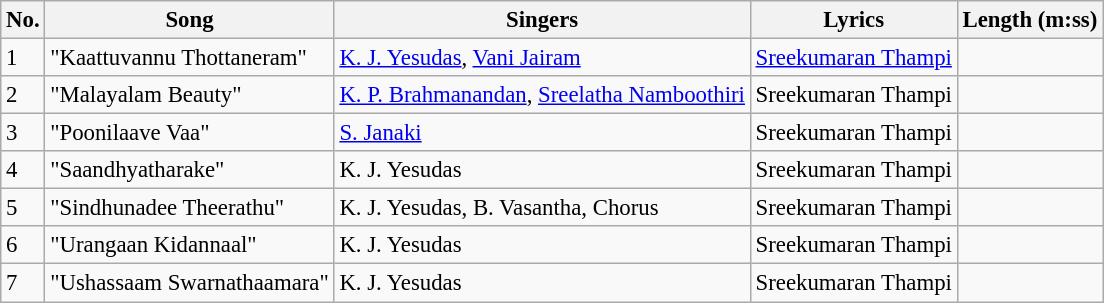<table class="wikitable" style="font-size:95%;">
<tr>
<th>No.</th>
<th>Song</th>
<th>Singers</th>
<th>Lyrics</th>
<th>Length (m:ss)</th>
</tr>
<tr>
<td>1</td>
<td>"Kaattuvannu Thottaneram"</td>
<td><a href='#'>K. J. Yesudas</a>, <a href='#'>Vani Jairam</a></td>
<td><a href='#'>Sreekumaran Thampi</a></td>
<td></td>
</tr>
<tr>
<td>2</td>
<td>"Malayalam Beauty"</td>
<td><a href='#'>K. P. Brahmanandan</a>, <a href='#'>Sreelatha Namboothiri</a></td>
<td>Sreekumaran Thampi</td>
<td></td>
</tr>
<tr>
<td>3</td>
<td>"Poonilaave Vaa"</td>
<td><a href='#'>S. Janaki</a></td>
<td>Sreekumaran Thampi</td>
<td></td>
</tr>
<tr>
<td>4</td>
<td>"Saandhyatharake"</td>
<td>K. J. Yesudas</td>
<td>Sreekumaran Thampi</td>
<td></td>
</tr>
<tr>
<td>5</td>
<td>"Sindhunadee Theerathu"</td>
<td>K. J. Yesudas, B. Vasantha, Chorus</td>
<td>Sreekumaran Thampi</td>
<td></td>
</tr>
<tr>
<td>6</td>
<td>"Urangaan Kidannaal"</td>
<td>K. J. Yesudas</td>
<td>Sreekumaran Thampi</td>
<td></td>
</tr>
<tr>
<td>7</td>
<td>"Ushassaam Swarnathaamara"</td>
<td>K. J. Yesudas</td>
<td>Sreekumaran Thampi</td>
<td></td>
</tr>
</table>
